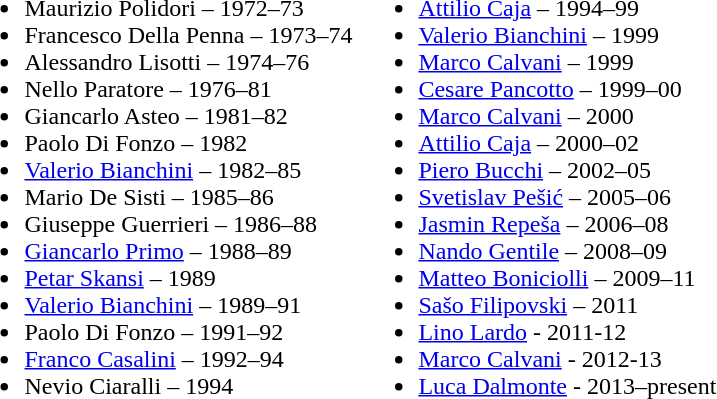<table>
<tr style="vertical-align: top;">
<td><br><ul><li>Maurizio Polidori – 1972–73</li><li>Francesco Della Penna – 1973–74</li><li>Alessandro Lisotti – 1974–76</li><li>Nello Paratore – 1976–81</li><li>Giancarlo Asteo – 1981–82</li><li>Paolo Di Fonzo – 1982</li><li><a href='#'>Valerio Bianchini</a> – 1982–85</li><li>Mario De Sisti – 1985–86</li><li>Giuseppe Guerrieri – 1986–88</li><li><a href='#'>Giancarlo Primo</a> – 1988–89</li><li><a href='#'>Petar Skansi</a> – 1989</li><li><a href='#'>Valerio Bianchini</a> – 1989–91</li><li>Paolo Di Fonzo – 1991–92</li><li><a href='#'>Franco Casalini</a> – 1992–94</li><li>Nevio Ciaralli – 1994</li></ul></td>
<td><br><ul><li><a href='#'>Attilio Caja</a> – 1994–99</li><li><a href='#'>Valerio Bianchini</a> – 1999</li><li><a href='#'>Marco Calvani</a> – 1999</li><li><a href='#'>Cesare Pancotto</a> – 1999–00</li><li><a href='#'>Marco Calvani</a> – 2000</li><li><a href='#'>Attilio Caja</a> – 2000–02</li><li><a href='#'>Piero Bucchi</a> – 2002–05</li><li><a href='#'>Svetislav Pešić</a> – 2005–06</li><li><a href='#'>Jasmin Repeša</a> – 2006–08</li><li><a href='#'>Nando Gentile</a> – 2008–09</li><li><a href='#'>Matteo Boniciolli</a> – 2009–11</li><li><a href='#'>Sašo Filipovski</a> – 2011</li><li><a href='#'>Lino Lardo</a> - 2011-12</li><li><a href='#'>Marco Calvani</a> - 2012-13</li><li><a href='#'>Luca Dalmonte</a> - 2013–present</li></ul></td>
</tr>
</table>
